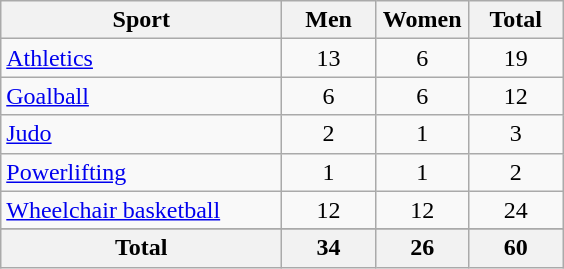<table class="wikitable sortable" style="text-align:center">
<tr>
<th width=180>Sport</th>
<th width=55>Men</th>
<th width=55>Women</th>
<th width=55>Total</th>
</tr>
<tr>
<td align=left><a href='#'>Athletics</a></td>
<td>13</td>
<td>6</td>
<td>19</td>
</tr>
<tr>
<td align=left><a href='#'>Goalball</a></td>
<td>6</td>
<td>6</td>
<td>12</td>
</tr>
<tr>
<td align=left><a href='#'>Judo</a></td>
<td>2</td>
<td>1</td>
<td>3</td>
</tr>
<tr>
<td align=left><a href='#'>Powerlifting</a></td>
<td>1</td>
<td>1</td>
<td>2</td>
</tr>
<tr>
<td align=left><a href='#'>Wheelchair basketball</a></td>
<td>12</td>
<td>12</td>
<td>24</td>
</tr>
<tr>
</tr>
<tr class="sortbottom">
<th>Total</th>
<th>34</th>
<th>26</th>
<th>60</th>
</tr>
</table>
